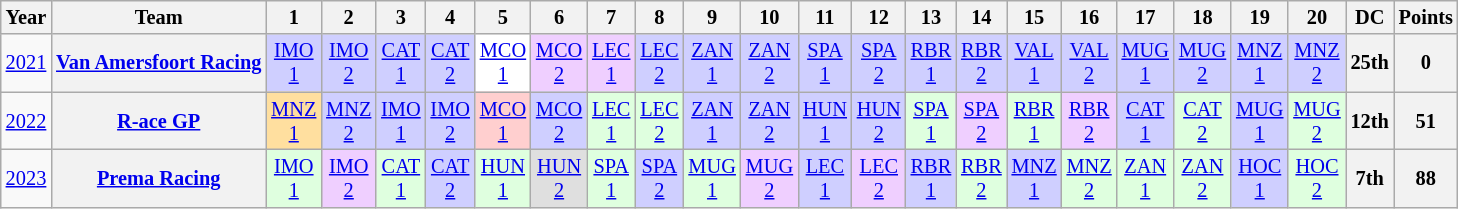<table class="wikitable" style="text-align:center; font-size:85%">
<tr>
<th>Year</th>
<th>Team</th>
<th>1</th>
<th>2</th>
<th>3</th>
<th>4</th>
<th>5</th>
<th>6</th>
<th>7</th>
<th>8</th>
<th>9</th>
<th>10</th>
<th>11</th>
<th>12</th>
<th>13</th>
<th>14</th>
<th>15</th>
<th>16</th>
<th>17</th>
<th>18</th>
<th>19</th>
<th>20</th>
<th>DC</th>
<th>Points</th>
</tr>
<tr>
<td><a href='#'>2021</a></td>
<th nowrap><a href='#'>Van Amersfoort Racing</a></th>
<td style="background:#CFCFFF;"><a href='#'>IMO<br>1</a><br></td>
<td style="background:#CFCFFF;"><a href='#'>IMO<br>2</a><br></td>
<td style="background:#CFCFFF;"><a href='#'>CAT<br>1</a><br></td>
<td style="background:#CFCFFF;"><a href='#'>CAT<br>2</a><br></td>
<td style="background:#FFFFFF;"><a href='#'>MCO<br>1</a><br></td>
<td style="background:#EFCFFF;"><a href='#'>MCO<br>2</a><br></td>
<td style="background:#EFCFFF;"><a href='#'>LEC<br>1</a><br></td>
<td style="background:#CFCFFF;"><a href='#'>LEC<br>2</a><br></td>
<td style="background:#CFCFFF;"><a href='#'>ZAN<br>1</a><br></td>
<td style="background:#CFCFFF;"><a href='#'>ZAN<br>2</a><br></td>
<td style="background:#CFCFFF;"><a href='#'>SPA<br>1</a><br></td>
<td style="background:#CFCFFF;"><a href='#'>SPA<br>2</a><br></td>
<td style="background:#CFCFFF;"><a href='#'>RBR<br>1</a><br></td>
<td style="background:#CFCFFF;"><a href='#'>RBR<br>2</a><br></td>
<td style="background:#CFCFFF;"><a href='#'>VAL<br>1</a><br></td>
<td style="background:#CFCFFF;"><a href='#'>VAL<br>2</a><br></td>
<td style="background:#CFCFFF;"><a href='#'>MUG<br>1</a><br></td>
<td style="background:#CFCFFF;"><a href='#'>MUG<br>2</a><br></td>
<td style="background:#CFCFFF;"><a href='#'>MNZ<br>1</a><br></td>
<td style="background:#CFCFFF;"><a href='#'>MNZ<br>2</a><br></td>
<th>25th</th>
<th>0</th>
</tr>
<tr>
<td><a href='#'>2022</a></td>
<th nowrap><a href='#'>R-ace GP</a></th>
<td style="background:#FFDF9F;"><a href='#'>MNZ<br>1</a><br></td>
<td style="background:#CFCFFF;"><a href='#'>MNZ<br>2</a><br></td>
<td style="background:#CFCFFF;"><a href='#'>IMO<br>1</a><br></td>
<td style="background:#CFCFFF;"><a href='#'>IMO<br>2</a><br></td>
<td style="background:#FFCFCF;"><a href='#'>MCO<br>1</a><br></td>
<td style="background:#CFCFFF;"><a href='#'>MCO<br>2</a><br></td>
<td style="background:#DFFFDF;"><a href='#'>LEC<br>1</a><br></td>
<td style="background:#DFFFDF;"><a href='#'>LEC<br>2</a><br></td>
<td style="background:#CFCFFF;"><a href='#'>ZAN<br>1</a><br></td>
<td style="background:#CFCFFF;"><a href='#'>ZAN<br>2</a><br></td>
<td style="background:#CFCFFF;"><a href='#'>HUN<br>1</a><br></td>
<td style="background:#CFCFFF;"><a href='#'>HUN<br>2</a><br></td>
<td style="background:#DFFFDF;"><a href='#'>SPA<br>1</a><br></td>
<td style="background:#EFCFFF;"><a href='#'>SPA<br>2</a><br></td>
<td style="background:#DFFFDF;"><a href='#'>RBR<br>1</a><br></td>
<td style="background:#EFCFFF;"><a href='#'>RBR<br>2</a><br></td>
<td style="background:#CFCFFF;"><a href='#'>CAT<br>1</a><br></td>
<td style="background:#DFFFDF;"><a href='#'>CAT<br>2</a><br></td>
<td style="background:#CFCFFF;"><a href='#'>MUG<br>1</a><br></td>
<td style="background:#DFFFDF;"><a href='#'>MUG<br>2</a><br></td>
<th>12th</th>
<th>51</th>
</tr>
<tr>
<td><a href='#'>2023</a></td>
<th nowrap><a href='#'>Prema Racing</a></th>
<td style="background:#DFFFDF;"><a href='#'>IMO<br>1</a><br></td>
<td style="background:#EFCFFF;"><a href='#'>IMO<br>2</a><br></td>
<td style="background:#DFFFDF;"><a href='#'>CAT<br>1</a><br></td>
<td style="background:#CFCFFF;"><a href='#'>CAT<br>2</a><br></td>
<td style="background:#DFFFDF;"><a href='#'>HUN<br>1</a><br></td>
<td style="background:#DFDFDF;"><a href='#'>HUN<br>2</a><br></td>
<td style="background:#DFFFDF;"><a href='#'>SPA<br>1</a><br></td>
<td style="background:#CFCFFF;"><a href='#'>SPA<br>2</a><br></td>
<td style="background:#DFFFDF;"><a href='#'>MUG<br>1</a><br></td>
<td style="background:#EFCFFF;"><a href='#'>MUG<br>2</a><br></td>
<td style="background:#CFCFFF;"><a href='#'>LEC<br>1</a><br></td>
<td style="background:#EFCFFF;"><a href='#'>LEC<br>2</a><br></td>
<td style="background:#CFCFFF;"><a href='#'>RBR<br>1</a><br></td>
<td style="background:#DFFFDF;"><a href='#'>RBR<br>2</a><br></td>
<td style="background:#CFCFFF;"><a href='#'>MNZ<br>1</a><br></td>
<td style="background:#DFFFDF;"><a href='#'>MNZ<br>2</a><br></td>
<td style="background:#DFFFDF;"><a href='#'>ZAN<br>1</a><br></td>
<td style="background:#DFFFDF;"><a href='#'>ZAN<br>2</a><br></td>
<td style="background:#CFCFFF;"><a href='#'>HOC<br>1</a><br></td>
<td style="background:#DFFFDF;"><a href='#'>HOC<br>2</a><br></td>
<th>7th</th>
<th>88</th>
</tr>
</table>
